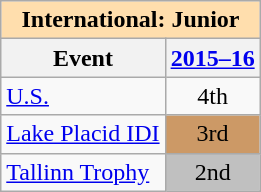<table class="wikitable" style="text-align:center">
<tr>
<th colspan="2" style="background-color: #ffdead; " align="center">International: Junior</th>
</tr>
<tr>
<th>Event</th>
<th><a href='#'>2015–16</a></th>
</tr>
<tr>
<td align=left> <a href='#'>U.S.</a></td>
<td>4th</td>
</tr>
<tr>
<td align=left><a href='#'>Lake Placid IDI</a></td>
<td bgcolor=cc9966>3rd</td>
</tr>
<tr>
<td align=left><a href='#'>Tallinn Trophy</a></td>
<td bgcolor=silver>2nd</td>
</tr>
</table>
